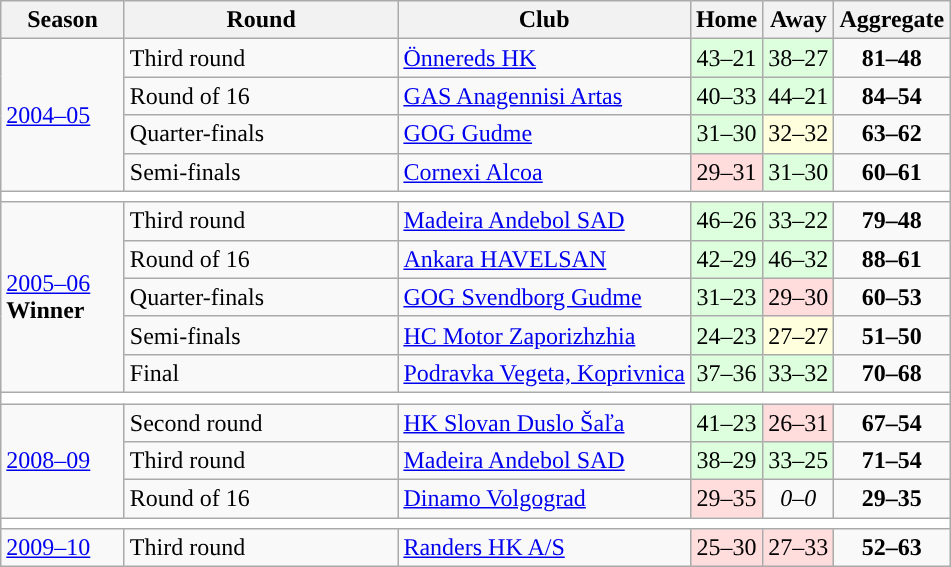<table class="wikitable">
<tr>
<th width=75>Season</th>
<th width=175>Round</th>
<th>Club</th>
<th>Home</th>
<th>Away</th>
<th>Aggregate</th>
</tr>
<tr>
<td rowspan=4><a href='#'>2004–05</a></td>
<td>Third round</td>
<td> <a href='#'>Önnereds HK</a></td>
<td style="text-align:center; background:#dfd;">43–21</td>
<td style="text-align:center; background:#dfd;">38–27</td>
<td style="text-align:center;"><strong>81–48</strong></td>
</tr>
<tr>
<td>Round of 16</td>
<td> <a href='#'>GAS Anagennisi Artas</a></td>
<td style="text-align:center; background:#dfd;">40–33</td>
<td style="text-align:center; background:#dfd;">44–21</td>
<td style="text-align:center;"><strong>84–54</strong></td>
</tr>
<tr>
<td>Quarter-finals</td>
<td> <a href='#'>GOG Gudme</a></td>
<td style="text-align:center; background:#dfd;">31–30</td>
<td style="text-align:center; background:#ffd;">32–32</td>
<td style="text-align:center;"><strong>63–62</strong></td>
</tr>
<tr>
<td>Semi-finals</td>
<td> <a href='#'>Cornexi Alcoa</a></td>
<td style="text-align:center; background:#fdd;">29–31</td>
<td style="text-align:center; background:#dfd;">31–30</td>
<td style="text-align:center;"><strong>60–61</strong></td>
</tr>
<tr>
<td colspan=7 style="text-align: center;" bgcolor=white></td>
</tr>
<tr>
<td rowspan=5><a href='#'>2005–06</a><br> <strong>Winner</strong></td>
<td>Third round</td>
<td> <a href='#'>Madeira Andebol SAD</a></td>
<td style="text-align:center; background:#dfd;">46–26</td>
<td style="text-align:center; background:#dfd;">33–22</td>
<td style="text-align:center;"><strong>79–48</strong></td>
</tr>
<tr>
<td>Round of 16</td>
<td> <a href='#'>Ankara HAVELSAN</a></td>
<td style="text-align:center; background:#dfd;">42–29</td>
<td style="text-align:center; background:#dfd;">46–32</td>
<td style="text-align:center;"><strong>88–61</strong></td>
</tr>
<tr>
<td>Quarter-finals</td>
<td> <a href='#'>GOG Svendborg Gudme</a></td>
<td style="text-align:center; background:#dfd;">31–23</td>
<td style="text-align:center; background:#fdd;">29–30</td>
<td style="text-align:center;"><strong>60–53</strong></td>
</tr>
<tr>
<td>Semi-finals</td>
<td> <a href='#'>HC Motor Zaporizhzhia</a></td>
<td style="text-align:center; background:#dfd;">24–23</td>
<td style="text-align:center; background:#ffd;">27–27</td>
<td style="text-align:center;"><strong>51–50</strong></td>
</tr>
<tr>
<td>Final</td>
<td> <a href='#'>Podravka Vegeta, Koprivnica</a></td>
<td style="text-align:center; background:#dfd;">37–36</td>
<td style="text-align:center; background:#dfd;">33–32</td>
<td style="text-align:center;"><strong>70–68</strong></td>
</tr>
<tr>
<td colspan=7 style="text-align: center;" bgcolor=white></td>
</tr>
<tr>
<td rowspan=3><a href='#'>2008–09</a></td>
<td>Second round</td>
<td> <a href='#'>HK Slovan Duslo Šaľa</a></td>
<td style="text-align:center; background:#dfd;">41–23</td>
<td style="text-align:center; background:#fdd;">26–31</td>
<td style="text-align:center;"><strong>67–54</strong></td>
</tr>
<tr>
<td>Third round</td>
<td> <a href='#'>Madeira Andebol SAD</a></td>
<td style="text-align:center; background:#dfd;">38–29</td>
<td style="text-align:center; background:#dfd;">33–25</td>
<td style="text-align:center;"><strong>71–54</strong></td>
</tr>
<tr>
<td>Round of 16</td>
<td> <a href='#'>Dinamo Volgograd</a></td>
<td style="text-align:center; background:#fdd;">29–35</td>
<td align=center><em>0–0</em></td>
<td style="text-align:center;"><strong>29–35</strong></td>
</tr>
<tr>
<td colspan=7 style="text-align: center;" bgcolor=white></td>
</tr>
<tr>
<td rowspan=1><a href='#'>2009–10</a></td>
<td>Third round</td>
<td> <a href='#'>Randers HK A/S</a></td>
<td style="text-align:center; background:#fdd;">25–30</td>
<td style="text-align:center; background:#fdd;">27–33</td>
<td style="text-align:center;"><strong>52–63</strong></td>
</tr>
</table>
